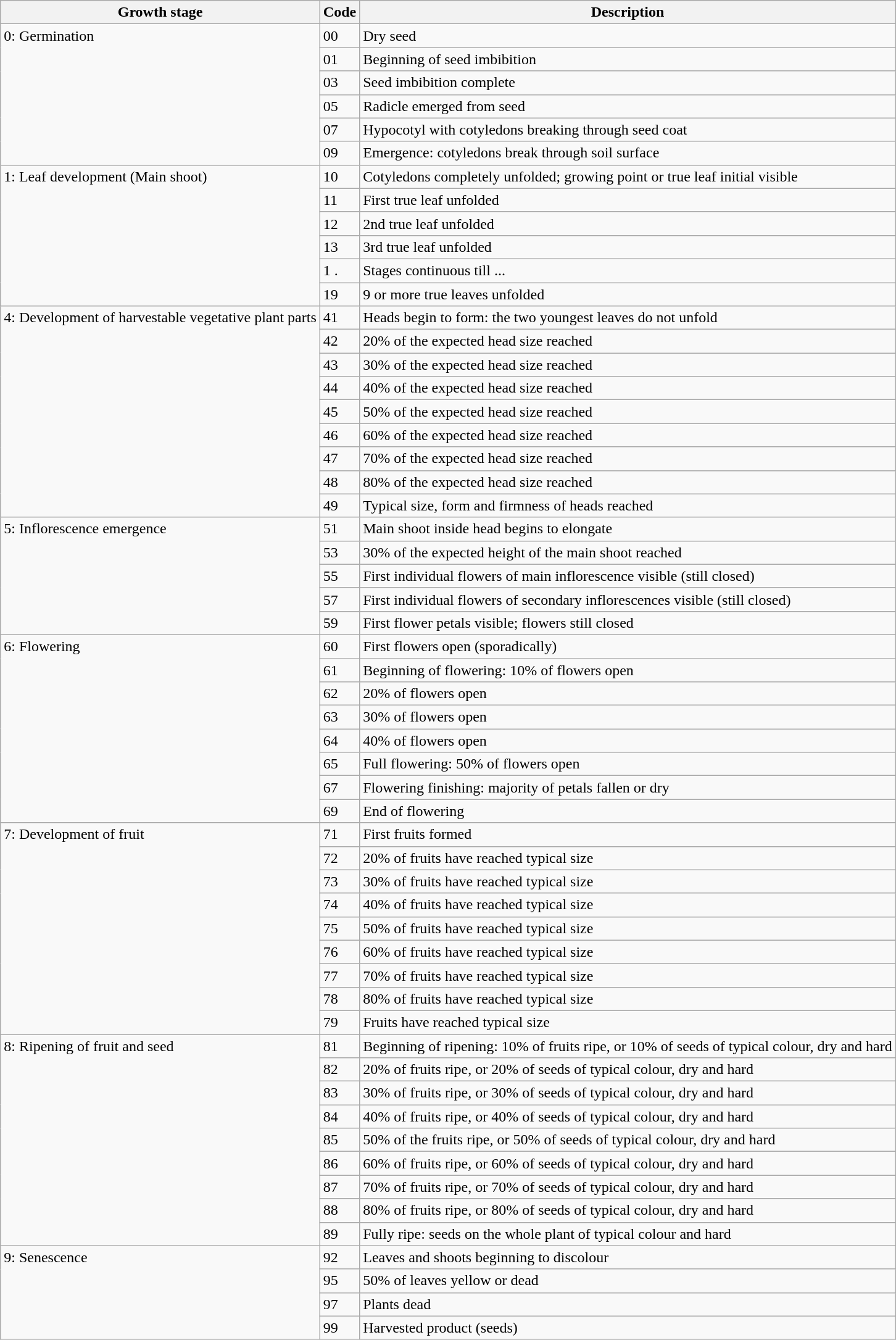<table class="wikitable" style="clear">
<tr>
<th>Growth stage</th>
<th>Code</th>
<th>Description</th>
</tr>
<tr>
<td rowspan="6" style="vertical-align:top">0: Germination</td>
<td>00</td>
<td>Dry seed</td>
</tr>
<tr>
<td>01</td>
<td>Beginning of seed imbibition</td>
</tr>
<tr>
<td>03</td>
<td>Seed imbibition complete</td>
</tr>
<tr>
<td>05</td>
<td>Radicle emerged from seed</td>
</tr>
<tr>
<td>07</td>
<td>Hypocotyl with cotyledons breaking through seed coat</td>
</tr>
<tr>
<td>09</td>
<td>Emergence: cotyledons break through soil surface</td>
</tr>
<tr>
<td rowspan="6" style="vertical-align:top">1: Leaf development (Main shoot)</td>
<td>10</td>
<td>Cotyledons completely unfolded; growing point or true leaf initial visible</td>
</tr>
<tr>
<td>11</td>
<td>First true leaf unfolded</td>
</tr>
<tr>
<td>12</td>
<td>2nd true leaf unfolded</td>
</tr>
<tr>
<td>13</td>
<td>3rd true leaf unfolded</td>
</tr>
<tr>
<td>1 .</td>
<td>Stages continuous till ...</td>
</tr>
<tr>
<td>19</td>
<td>9 or more true leaves unfolded</td>
</tr>
<tr>
<td rowspan="9" style="vertical-align:top">4: Development of harvestable vegetative plant parts</td>
<td>41</td>
<td>Heads begin to form: the two youngest leaves do not unfold</td>
</tr>
<tr>
<td>42</td>
<td>20% of the expected head size reached</td>
</tr>
<tr>
<td>43</td>
<td>30% of the expected head size reached</td>
</tr>
<tr>
<td>44</td>
<td>40% of the expected head size reached</td>
</tr>
<tr>
<td>45</td>
<td>50% of the expected head size reached</td>
</tr>
<tr>
<td>46</td>
<td>60% of the expected head size reached</td>
</tr>
<tr>
<td>47</td>
<td>70% of the expected head size reached</td>
</tr>
<tr>
<td>48</td>
<td>80% of the expected head size reached</td>
</tr>
<tr>
<td>49</td>
<td>Typical size, form and firmness of heads reached</td>
</tr>
<tr>
<td rowspan="5" style="vertical-align:top">5: Inflorescence emergence</td>
<td>51</td>
<td>Main shoot inside head begins to elongate</td>
</tr>
<tr>
<td>53</td>
<td>30% of the expected height of the main shoot reached</td>
</tr>
<tr>
<td>55</td>
<td>First individual flowers of main inflorescence visible (still closed)</td>
</tr>
<tr>
<td>57</td>
<td>First individual flowers of secondary inflorescences visible (still closed)</td>
</tr>
<tr>
<td>59</td>
<td>First flower petals visible; flowers still closed</td>
</tr>
<tr>
<td rowspan="8" style="vertical-align:top">6: Flowering</td>
<td>60</td>
<td>First flowers open (sporadically)</td>
</tr>
<tr>
<td>61</td>
<td>Beginning of flowering: 10% of flowers open</td>
</tr>
<tr>
<td>62</td>
<td>20% of flowers open</td>
</tr>
<tr>
<td>63</td>
<td>30% of flowers open</td>
</tr>
<tr>
<td>64</td>
<td>40% of flowers open</td>
</tr>
<tr>
<td>65</td>
<td>Full flowering: 50% of flowers open</td>
</tr>
<tr>
<td>67</td>
<td>Flowering finishing: majority of petals fallen or dry</td>
</tr>
<tr>
<td>69</td>
<td>End of flowering</td>
</tr>
<tr>
<td rowspan="9" style="vertical-align:top">7: Development of fruit</td>
<td>71</td>
<td>First fruits formed</td>
</tr>
<tr>
<td>72</td>
<td>20% of fruits have reached typical size</td>
</tr>
<tr>
<td>73</td>
<td>30% of fruits have reached typical size</td>
</tr>
<tr>
<td>74</td>
<td>40% of fruits have reached typical size</td>
</tr>
<tr>
<td>75</td>
<td>50% of fruits have reached typical size</td>
</tr>
<tr>
<td>76</td>
<td>60% of fruits have reached typical size</td>
</tr>
<tr>
<td>77</td>
<td>70% of fruits have reached typical size</td>
</tr>
<tr>
<td>78</td>
<td>80% of fruits have reached typical size</td>
</tr>
<tr>
<td>79</td>
<td>Fruits have reached typical size</td>
</tr>
<tr>
<td rowspan="9" style="vertical-align:top">8: Ripening of fruit and seed</td>
<td>81</td>
<td>Beginning of ripening: 10% of fruits ripe, or 10% of seeds of typical colour, dry and hard</td>
</tr>
<tr>
<td>82</td>
<td>20% of fruits ripe, or 20% of seeds of typical colour, dry and hard</td>
</tr>
<tr>
<td>83</td>
<td>30% of fruits ripe, or 30% of seeds of typical colour, dry and hard</td>
</tr>
<tr>
<td>84</td>
<td>40% of fruits ripe, or 40% of seeds of typical colour, dry and hard</td>
</tr>
<tr>
<td>85</td>
<td>50% of the fruits ripe, or 50% of seeds of typical colour, dry and hard</td>
</tr>
<tr>
<td>86</td>
<td>60% of fruits ripe, or 60% of seeds of typical colour, dry and hard</td>
</tr>
<tr>
<td>87</td>
<td>70% of fruits ripe, or 70% of seeds of typical colour, dry and hard</td>
</tr>
<tr>
<td>88</td>
<td>80% of fruits ripe, or 80% of seeds of typical colour, dry and hard</td>
</tr>
<tr>
<td>89</td>
<td>Fully ripe: seeds on the whole plant of typical colour and hard</td>
</tr>
<tr>
<td rowspan="4" style="vertical-align:top">9: Senescence</td>
<td>92</td>
<td>Leaves and shoots beginning to discolour</td>
</tr>
<tr>
<td>95</td>
<td>50% of leaves yellow or dead</td>
</tr>
<tr>
<td>97</td>
<td>Plants dead</td>
</tr>
<tr>
<td>99</td>
<td>Harvested product (seeds)</td>
</tr>
</table>
